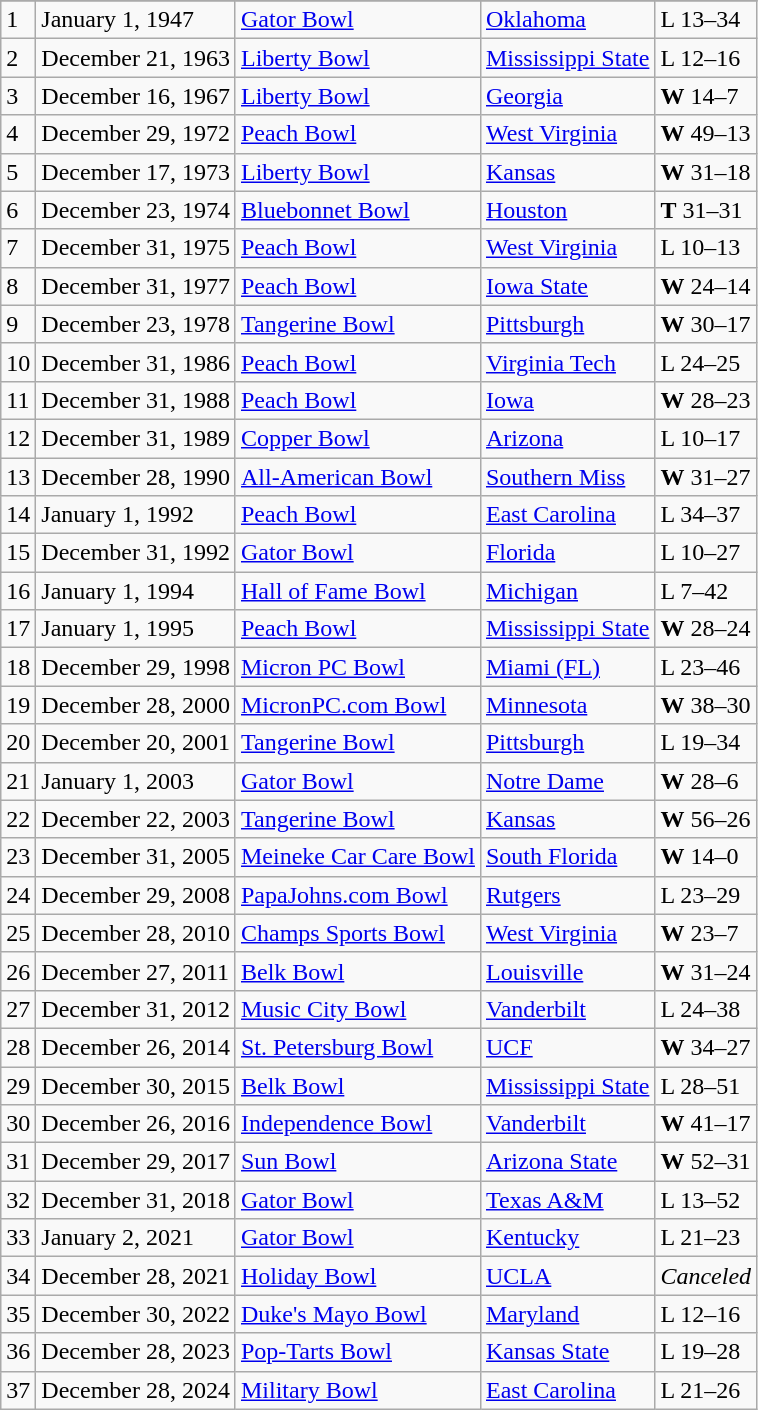<table class="wikitable">
<tr>
</tr>
<tr>
<td>1</td>
<td>January 1, 1947</td>
<td><a href='#'>Gator Bowl</a></td>
<td><a href='#'>Oklahoma</a></td>
<td>L 13–34</td>
</tr>
<tr>
<td>2</td>
<td>December 21, 1963</td>
<td><a href='#'>Liberty Bowl</a></td>
<td><a href='#'>Mississippi State</a></td>
<td>L 12–16</td>
</tr>
<tr>
<td>3</td>
<td>December 16, 1967</td>
<td><a href='#'>Liberty Bowl</a></td>
<td><a href='#'>Georgia</a></td>
<td><strong>W</strong> 14–7</td>
</tr>
<tr>
<td>4</td>
<td>December 29, 1972</td>
<td><a href='#'>Peach Bowl</a></td>
<td><a href='#'>West Virginia</a></td>
<td><strong>W</strong> 49–13</td>
</tr>
<tr>
<td>5</td>
<td>December 17, 1973</td>
<td><a href='#'>Liberty Bowl</a></td>
<td><a href='#'>Kansas</a></td>
<td><strong>W</strong> 31–18</td>
</tr>
<tr>
<td>6</td>
<td>December 23, 1974</td>
<td><a href='#'>Bluebonnet Bowl</a></td>
<td><a href='#'>Houston</a></td>
<td><strong>T</strong> 31–31</td>
</tr>
<tr>
<td>7</td>
<td>December 31, 1975</td>
<td><a href='#'>Peach Bowl</a></td>
<td><a href='#'>West Virginia</a></td>
<td>L 10–13</td>
</tr>
<tr>
<td>8</td>
<td>December 31, 1977</td>
<td><a href='#'>Peach Bowl</a></td>
<td><a href='#'>Iowa State</a></td>
<td><strong>W</strong> 24–14</td>
</tr>
<tr>
<td>9</td>
<td>December 23, 1978</td>
<td><a href='#'>Tangerine Bowl</a></td>
<td><a href='#'>Pittsburgh</a></td>
<td><strong>W</strong> 30–17</td>
</tr>
<tr>
<td>10</td>
<td>December 31, 1986</td>
<td><a href='#'>Peach Bowl</a></td>
<td><a href='#'>Virginia Tech</a></td>
<td>L 24–25</td>
</tr>
<tr>
<td>11</td>
<td>December 31, 1988</td>
<td><a href='#'>Peach Bowl</a></td>
<td><a href='#'>Iowa</a></td>
<td><strong>W</strong> 28–23</td>
</tr>
<tr>
<td>12</td>
<td>December 31, 1989</td>
<td><a href='#'>Copper Bowl</a></td>
<td><a href='#'>Arizona</a></td>
<td>L 10–17</td>
</tr>
<tr>
<td>13</td>
<td>December 28, 1990</td>
<td><a href='#'>All-American Bowl</a></td>
<td><a href='#'>Southern Miss</a></td>
<td><strong>W</strong> 31–27</td>
</tr>
<tr>
<td>14</td>
<td>January 1, 1992</td>
<td><a href='#'>Peach Bowl</a></td>
<td><a href='#'>East Carolina</a></td>
<td>L 34–37</td>
</tr>
<tr>
<td>15</td>
<td>December 31, 1992</td>
<td><a href='#'>Gator Bowl</a></td>
<td><a href='#'>Florida</a></td>
<td>L 10–27</td>
</tr>
<tr>
<td>16</td>
<td>January 1, 1994</td>
<td><a href='#'>Hall of Fame Bowl</a></td>
<td><a href='#'>Michigan</a></td>
<td>L 7–42</td>
</tr>
<tr>
<td>17</td>
<td>January 1, 1995</td>
<td><a href='#'>Peach Bowl</a></td>
<td><a href='#'>Mississippi State</a></td>
<td><strong>W</strong> 28–24</td>
</tr>
<tr>
<td>18</td>
<td>December 29, 1998</td>
<td><a href='#'>Micron PC Bowl</a></td>
<td><a href='#'>Miami (FL)</a></td>
<td>L 23–46</td>
</tr>
<tr>
<td>19</td>
<td>December 28, 2000</td>
<td><a href='#'>MicronPC.com Bowl</a></td>
<td><a href='#'>Minnesota</a></td>
<td><strong>W</strong> 38–30</td>
</tr>
<tr>
<td>20</td>
<td>December 20, 2001</td>
<td><a href='#'>Tangerine Bowl</a></td>
<td><a href='#'>Pittsburgh</a></td>
<td>L 19–34</td>
</tr>
<tr>
<td>21</td>
<td>January 1, 2003</td>
<td><a href='#'>Gator Bowl</a></td>
<td><a href='#'>Notre Dame</a></td>
<td><strong>W</strong> 28–6</td>
</tr>
<tr>
<td>22</td>
<td>December 22, 2003</td>
<td><a href='#'>Tangerine Bowl</a></td>
<td><a href='#'>Kansas</a></td>
<td><strong>W</strong> 56–26</td>
</tr>
<tr>
<td>23</td>
<td>December 31, 2005</td>
<td><a href='#'>Meineke Car Care Bowl</a></td>
<td><a href='#'>South Florida</a></td>
<td><strong>W</strong> 14–0</td>
</tr>
<tr>
<td>24</td>
<td>December 29, 2008</td>
<td><a href='#'>PapaJohns.com Bowl</a></td>
<td><a href='#'>Rutgers</a></td>
<td>L 23–29</td>
</tr>
<tr>
<td>25</td>
<td>December 28, 2010</td>
<td><a href='#'>Champs Sports Bowl</a></td>
<td><a href='#'>West Virginia</a></td>
<td><strong>W</strong> 23–7</td>
</tr>
<tr>
<td>26</td>
<td>December 27, 2011</td>
<td><a href='#'>Belk Bowl</a></td>
<td><a href='#'>Louisville</a></td>
<td><strong>W</strong> 31–24</td>
</tr>
<tr>
<td>27</td>
<td>December 31, 2012</td>
<td><a href='#'>Music City Bowl</a></td>
<td><a href='#'>Vanderbilt</a></td>
<td>L 24–38</td>
</tr>
<tr>
<td>28</td>
<td>December 26, 2014</td>
<td><a href='#'>St. Petersburg Bowl</a></td>
<td><a href='#'>UCF</a></td>
<td><strong>W</strong> 34–27</td>
</tr>
<tr>
<td>29</td>
<td>December 30, 2015</td>
<td><a href='#'>Belk Bowl</a></td>
<td><a href='#'>Mississippi State</a></td>
<td>L 28–51</td>
</tr>
<tr>
<td>30</td>
<td>December 26, 2016</td>
<td><a href='#'>Independence Bowl</a></td>
<td><a href='#'>Vanderbilt</a></td>
<td><strong>W</strong> 41–17</td>
</tr>
<tr>
<td>31</td>
<td>December 29, 2017</td>
<td><a href='#'>Sun Bowl</a></td>
<td><a href='#'>Arizona State</a></td>
<td><strong>W</strong> 52–31</td>
</tr>
<tr>
<td>32</td>
<td>December 31, 2018</td>
<td><a href='#'>Gator Bowl</a></td>
<td><a href='#'>Texas A&M</a></td>
<td>L 13–52</td>
</tr>
<tr>
<td>33</td>
<td>January 2, 2021</td>
<td><a href='#'>Gator Bowl</a></td>
<td><a href='#'>Kentucky</a></td>
<td>L 21–23</td>
</tr>
<tr>
<td>34</td>
<td>December 28, 2021</td>
<td><a href='#'>Holiday Bowl</a></td>
<td><a href='#'>UCLA</a></td>
<td><em>Canceled</em></td>
</tr>
<tr>
<td>35</td>
<td>December 30, 2022</td>
<td><a href='#'>Duke's Mayo Bowl</a></td>
<td><a href='#'>Maryland</a></td>
<td>L 12–16</td>
</tr>
<tr>
<td>36</td>
<td>December 28, 2023</td>
<td><a href='#'>Pop-Tarts Bowl</a></td>
<td><a href='#'>Kansas State</a></td>
<td>L 19–28</td>
</tr>
<tr>
<td>37</td>
<td>December 28, 2024</td>
<td><a href='#'>Military Bowl</a></td>
<td><a href='#'>East Carolina</a></td>
<td>L 21–26</td>
</tr>
</table>
